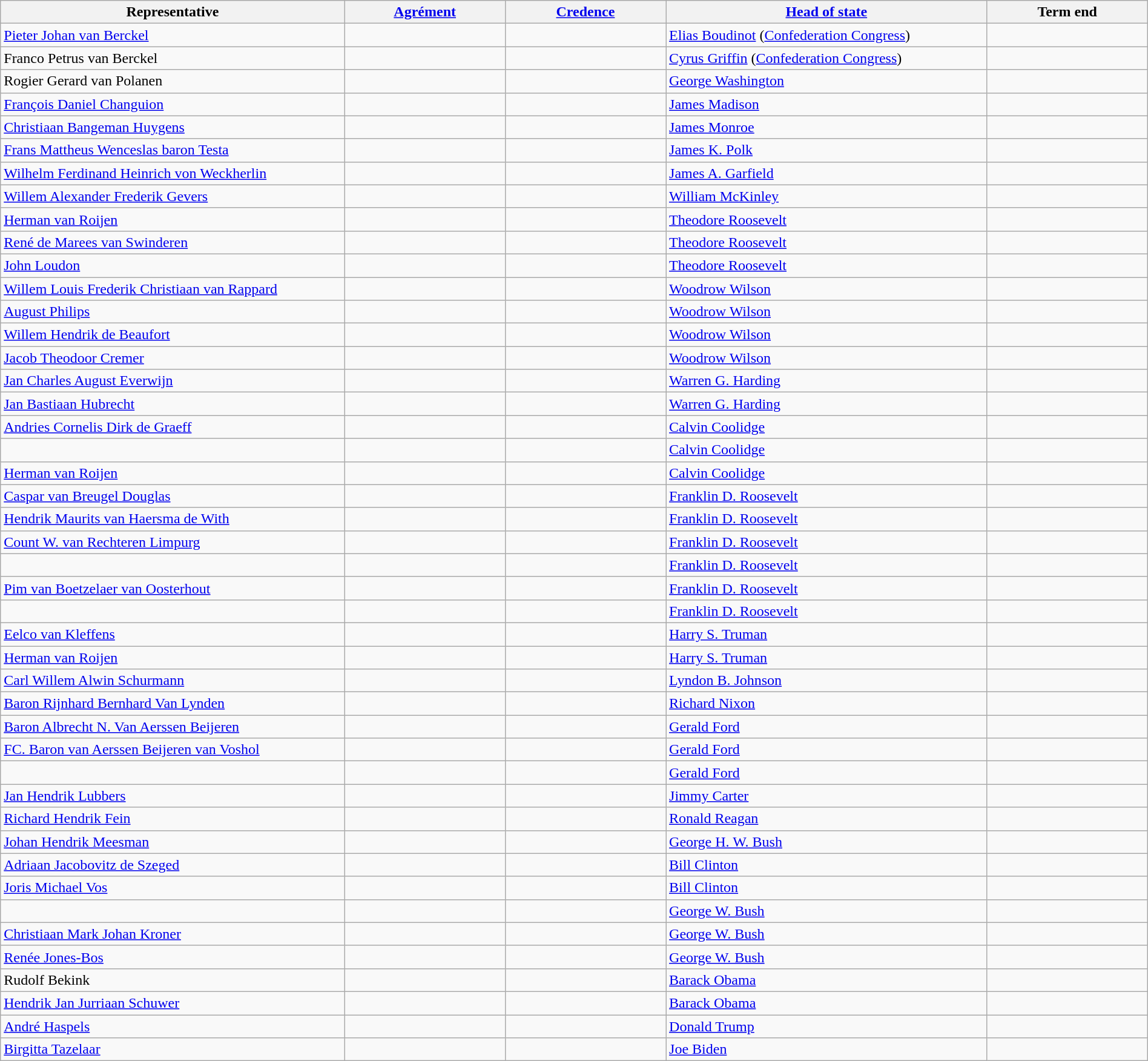<table class="wikitable sortable" width="100%">
<tr>
<th width=30%>Representative</th>
<th width=14%><a href='#'>Agrément</a></th>
<th width=14%><a href='#'>Credence</a></th>
<th class=nowrap><a href='#'>Head of state</a></th>
<th width=14%>Term end</th>
</tr>
<tr>
<td><a href='#'>Pieter Johan van Berckel</a></td>
<td style=text-align:right;></td>
<td style=text-align:right;></td>
<td class=nowrap><a href='#'>Elias Boudinot</a> (<a href='#'>Confederation Congress</a>)</td>
<td style=text-align:right;></td>
</tr>
<tr>
<td>Franco Petrus van Berckel</td>
<td style=text-align:right;></td>
<td></td>
<td><a href='#'>Cyrus Griffin</a> (<a href='#'>Confederation Congress</a>)</td>
<td style=text-align:right;></td>
</tr>
<tr>
<td>Rogier Gerard van Polanen</td>
<td style=text-align:right;></td>
<td></td>
<td><a href='#'>George Washington</a></td>
<td style=text-align:right;></td>
</tr>
<tr>
<td><a href='#'>François Daniel Changuion</a></td>
<td style=text-align:right;></td>
<td></td>
<td><a href='#'>James Madison</a></td>
<td style=text-align:right;></td>
</tr>
<tr>
<td class=nowrap><a href='#'>Christiaan Bangeman Huygens</a></td>
<td style=text-align:right;></td>
<td></td>
<td><a href='#'>James Monroe</a></td>
<td style=text-align:right;></td>
</tr>
<tr>
<td><a href='#'>Frans Mattheus Wenceslas baron Testa</a></td>
<td style=text-align:right;></td>
<td></td>
<td><a href='#'>James K. Polk</a></td>
<td style=text-align:right;></td>
</tr>
<tr>
<td><a href='#'>Wilhelm Ferdinand Heinrich von Weckherlin</a></td>
<td style=text-align:right;></td>
<td></td>
<td><a href='#'>James A. Garfield</a></td>
<td style=text-align:right;></td>
</tr>
<tr>
<td><a href='#'>Willem Alexander Frederik Gevers</a></td>
<td style=text-align:right;></td>
<td></td>
<td><a href='#'>William McKinley</a></td>
<td></td>
</tr>
<tr>
<td><a href='#'>Herman van Roijen</a></td>
<td style=text-align:right;></td>
<td></td>
<td><a href='#'>Theodore Roosevelt</a></td>
<td></td>
</tr>
<tr>
<td><a href='#'>René de Marees van Swinderen</a></td>
<td style=text-align:right;></td>
<td></td>
<td><a href='#'>Theodore Roosevelt</a></td>
<td></td>
</tr>
<tr>
<td><a href='#'>John Loudon</a></td>
<td style=text-align:right;></td>
<td></td>
<td><a href='#'>Theodore Roosevelt</a></td>
<td></td>
</tr>
<tr>
<td><a href='#'>Willem Louis Frederik Christiaan van Rappard</a></td>
<td style=text-align:right;></td>
<td></td>
<td><a href='#'>Woodrow Wilson</a></td>
<td></td>
</tr>
<tr>
<td><a href='#'>August Philips</a></td>
<td style=text-align:right;></td>
<td></td>
<td><a href='#'>Woodrow Wilson</a></td>
<td></td>
</tr>
<tr>
<td><a href='#'>Willem Hendrik de Beaufort</a></td>
<td style=text-align:right;></td>
<td></td>
<td><a href='#'>Woodrow Wilson</a></td>
<td></td>
</tr>
<tr>
<td><a href='#'>Jacob Theodoor Cremer</a></td>
<td style=text-align:right;></td>
<td></td>
<td><a href='#'>Woodrow Wilson</a></td>
<td></td>
</tr>
<tr>
<td><a href='#'>Jan Charles August Everwijn</a></td>
<td style=text-align:right;></td>
<td></td>
<td><a href='#'>Warren G. Harding</a></td>
<td></td>
</tr>
<tr>
<td><a href='#'>Jan Bastiaan Hubrecht</a></td>
<td style=text-align:right;></td>
<td></td>
<td><a href='#'>Warren G. Harding</a></td>
<td></td>
</tr>
<tr>
<td><a href='#'>Andries Cornelis Dirk de Graeff</a></td>
<td style=text-align:right;></td>
<td></td>
<td><a href='#'>Calvin Coolidge</a></td>
<td></td>
</tr>
<tr>
<td></td>
<td style=text-align:right;></td>
<td></td>
<td><a href='#'>Calvin Coolidge</a></td>
<td></td>
</tr>
<tr>
<td><a href='#'>Herman van Roijen</a></td>
<td style=text-align:right;></td>
<td></td>
<td><a href='#'>Calvin Coolidge</a></td>
<td></td>
</tr>
<tr>
<td><a href='#'>Caspar van Breugel Douglas</a></td>
<td style=text-align:right;></td>
<td></td>
<td><a href='#'>Franklin D. Roosevelt</a></td>
<td></td>
</tr>
<tr>
<td><a href='#'>Hendrik Maurits van Haersma de With</a></td>
<td style=text-align:right;></td>
<td></td>
<td><a href='#'>Franklin D. Roosevelt</a></td>
<td></td>
</tr>
<tr>
<td><a href='#'>Count W. van Rechteren Limpurg</a></td>
<td style=text-align:right;></td>
<td></td>
<td><a href='#'>Franklin D. Roosevelt</a></td>
<td></td>
</tr>
<tr>
<td></td>
<td style=text-align:right;></td>
<td style=text-align:right;></td>
<td><a href='#'>Franklin D. Roosevelt</a></td>
<td></td>
</tr>
<tr>
<td><a href='#'>Pim van Boetzelaer van Oosterhout</a></td>
<td style=text-align:right;></td>
<td style=text-align:right;></td>
<td><a href='#'>Franklin D. Roosevelt</a></td>
<td></td>
</tr>
<tr>
<td></td>
<td style=text-align:right;></td>
<td></td>
<td><a href='#'>Franklin D. Roosevelt</a></td>
<td></td>
</tr>
<tr>
<td><a href='#'>Eelco van Kleffens</a></td>
<td style=text-align:right;></td>
<td style=text-align:right;></td>
<td><a href='#'>Harry S. Truman</a></td>
<td></td>
</tr>
<tr>
<td><a href='#'>Herman van Roijen</a></td>
<td style=text-align:right;></td>
<td style=text-align:right;></td>
<td><a href='#'>Harry S. Truman</a></td>
<td></td>
</tr>
<tr>
<td><a href='#'>Carl Willem Alwin Schurmann</a></td>
<td style=text-align:right;></td>
<td style=text-align:right;></td>
<td><a href='#'>Lyndon B. Johnson</a></td>
<td></td>
</tr>
<tr>
<td><a href='#'>Baron Rijnhard Bernhard Van Lynden</a></td>
<td style=text-align:right;></td>
<td style=text-align:right;></td>
<td><a href='#'>Richard Nixon</a></td>
<td></td>
</tr>
<tr>
<td><a href='#'>Baron Albrecht N. Van Aerssen Beijeren</a></td>
<td style=text-align:right;></td>
<td></td>
<td><a href='#'>Gerald Ford</a></td>
<td></td>
</tr>
<tr>
<td><a href='#'>FC. Baron van Aerssen Beijeren van Voshol</a></td>
<td style=text-align:right;></td>
<td></td>
<td><a href='#'>Gerald Ford</a></td>
<td></td>
</tr>
<tr>
<td></td>
<td style=text-align:right;></td>
<td style=text-align:right;></td>
<td><a href='#'>Gerald Ford</a></td>
<td></td>
</tr>
<tr>
<td><a href='#'>Jan Hendrik Lubbers</a></td>
<td style=text-align:right;></td>
<td style=text-align:right;></td>
<td><a href='#'>Jimmy Carter</a></td>
<td></td>
</tr>
<tr>
<td><a href='#'>Richard Hendrik Fein</a></td>
<td style=text-align:right;></td>
<td style=text-align:right;></td>
<td><a href='#'>Ronald Reagan</a></td>
<td></td>
</tr>
<tr>
<td><a href='#'>Johan Hendrik Meesman</a></td>
<td style=text-align:right;></td>
<td style=text-align:right;></td>
<td><a href='#'>George H. W. Bush</a></td>
<td></td>
</tr>
<tr>
<td><a href='#'>Adriaan Jacobovitz de Szeged</a></td>
<td style=text-align:right;></td>
<td style=text-align:right;></td>
<td><a href='#'>Bill Clinton</a></td>
<td></td>
</tr>
<tr>
<td><a href='#'>Joris Michael Vos</a></td>
<td style=text-align:right;></td>
<td style=text-align:right;></td>
<td><a href='#'>Bill Clinton</a></td>
<td></td>
</tr>
<tr>
<td></td>
<td style=text-align:right;></td>
<td style=text-align:right;></td>
<td><a href='#'>George W. Bush</a></td>
<td></td>
</tr>
<tr>
<td><a href='#'>Christiaan Mark Johan Kroner</a></td>
<td style=text-align:right;></td>
<td style=text-align:right;></td>
<td><a href='#'>George W. Bush</a></td>
<td></td>
</tr>
<tr>
<td><a href='#'>Renée Jones-Bos</a></td>
<td style=text-align:right;></td>
<td style=text-align:right;></td>
<td><a href='#'>George W. Bush</a></td>
<td></td>
</tr>
<tr>
<td>Rudolf Bekink</td>
<td style=text-align:right;></td>
<td style=text-align:right;></td>
<td><a href='#'>Barack Obama</a></td>
<td></td>
</tr>
<tr>
<td><a href='#'>Hendrik Jan Jurriaan Schuwer</a></td>
<td style=text-align:right;></td>
<td></td>
<td><a href='#'>Barack Obama</a></td>
<td style=text-align:right;></td>
</tr>
<tr>
<td><a href='#'>André Haspels</a></td>
<td></td>
<td style=text-align:right;></td>
<td><a href='#'>Donald Trump</a></td>
<td style=text-align:right;></td>
</tr>
<tr>
<td><a href='#'>Birgitta Tazelaar</a></td>
<td></td>
<td style=text-align:right;></td>
<td><a href='#'>Joe Biden</a></td>
<td></td>
</tr>
</table>
